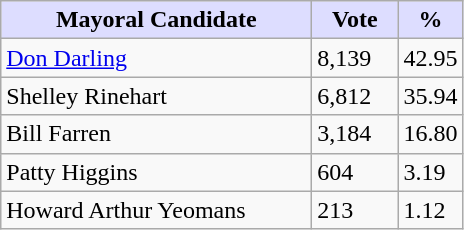<table class="wikitable">
<tr>
<th style="background:#ddf; width:200px;">Mayoral Candidate</th>
<th style="background:#ddf; width:50px;">Vote</th>
<th style="background:#ddf; width:30px;">%</th>
</tr>
<tr>
<td><a href='#'>Don Darling</a></td>
<td>8,139</td>
<td>42.95</td>
</tr>
<tr>
<td>Shelley Rinehart</td>
<td>6,812</td>
<td>35.94</td>
</tr>
<tr>
<td>Bill Farren</td>
<td>3,184</td>
<td>16.80</td>
</tr>
<tr>
<td>Patty Higgins</td>
<td>604</td>
<td>3.19</td>
</tr>
<tr>
<td>Howard Arthur Yeomans</td>
<td>213</td>
<td>1.12</td>
</tr>
</table>
